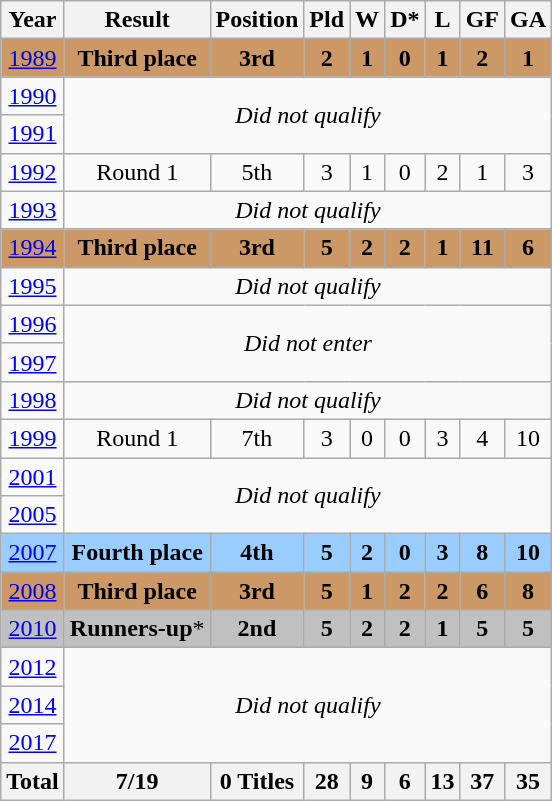<table class="wikitable" style="text-align: center;">
<tr>
<th>Year</th>
<th>Result</th>
<th>Position</th>
<th>Pld</th>
<th>W</th>
<th>D*</th>
<th>L</th>
<th>GF</th>
<th>GA</th>
</tr>
<tr bgcolor=#cc9966>
<td> <a href='#'>1989</a></td>
<td><strong>Third place</strong></td>
<td><strong>3rd</strong></td>
<td><strong>2</strong></td>
<td><strong>1</strong></td>
<td><strong>0</strong></td>
<td><strong>1</strong></td>
<td><strong>2</strong></td>
<td><strong>1</strong></td>
</tr>
<tr>
<td> <a href='#'>1990</a></td>
<td rowspan=2 colspan=8><em>Did not qualify</em></td>
</tr>
<tr>
<td> <a href='#'>1991</a></td>
</tr>
<tr>
<td> <a href='#'>1992</a></td>
<td>Round 1</td>
<td>5th</td>
<td>3</td>
<td>1</td>
<td>0</td>
<td>2</td>
<td>1</td>
<td>3</td>
</tr>
<tr>
<td> <a href='#'>1993</a></td>
<td colspan=8><em>Did not qualify</em></td>
</tr>
<tr bgcolor=#cc9966>
<td> <a href='#'>1994</a></td>
<td><strong>Third place</strong></td>
<td><strong>3rd</strong></td>
<td><strong>5</strong></td>
<td><strong>2</strong></td>
<td><strong>2</strong></td>
<td><strong>1</strong></td>
<td><strong>11</strong></td>
<td><strong>6</strong></td>
</tr>
<tr>
<td> <a href='#'>1995</a></td>
<td colspan=8><em>Did not qualify</em></td>
</tr>
<tr>
<td> <a href='#'>1996</a></td>
<td rowspan=2 colspan=8><em>Did not enter</em></td>
</tr>
<tr>
<td> <a href='#'>1997</a></td>
</tr>
<tr>
<td> <a href='#'>1998</a></td>
<td colspan=8><em>Did not qualify</em></td>
</tr>
<tr>
<td> <a href='#'>1999</a></td>
<td>Round 1</td>
<td>7th</td>
<td>3</td>
<td>0</td>
<td>0</td>
<td>3</td>
<td>4</td>
<td>10</td>
</tr>
<tr>
<td> <a href='#'>2001</a></td>
<td rowspan=2 colspan=9><em>Did not qualify</em></td>
</tr>
<tr>
<td> <a href='#'>2005</a></td>
</tr>
<tr style="background:#9acdff">
<td> <a href='#'>2007</a></td>
<td><strong>Fourth place</strong></td>
<td><strong>4th</strong></td>
<td><strong>5</strong></td>
<td><strong>2</strong></td>
<td><strong>0</strong></td>
<td><strong>3</strong></td>
<td><strong>8</strong></td>
<td><strong>10</strong></td>
</tr>
<tr bgcolor=#cc9966>
<td> <a href='#'>2008</a></td>
<td><strong>Third place</strong></td>
<td><strong>3rd</strong></td>
<td><strong>5</strong></td>
<td><strong>1</strong></td>
<td><strong>2</strong></td>
<td><strong>2</strong></td>
<td><strong>6</strong></td>
<td><strong>8</strong></td>
</tr>
<tr bgcolor=#C0C0C0>
<td> <a href='#'>2010</a></td>
<td><strong>Runners-up</strong>*</td>
<td><strong>2nd</strong></td>
<td><strong>5</strong></td>
<td><strong>2</strong></td>
<td><strong>2</strong></td>
<td><strong>1</strong></td>
<td><strong>5</strong></td>
<td><strong>5</strong></td>
</tr>
<tr>
<td> <a href='#'>2012</a></td>
<td rowspan=3 colspan=8><em>Did not qualify</em></td>
</tr>
<tr>
<td> <a href='#'>2014</a></td>
</tr>
<tr>
<td> <a href='#'>2017</a></td>
</tr>
<tr>
<th>Total</th>
<th>7/19</th>
<th>0 Titles</th>
<th>28</th>
<th>9</th>
<th>6</th>
<th>13</th>
<th>37</th>
<th>35</th>
</tr>
</table>
